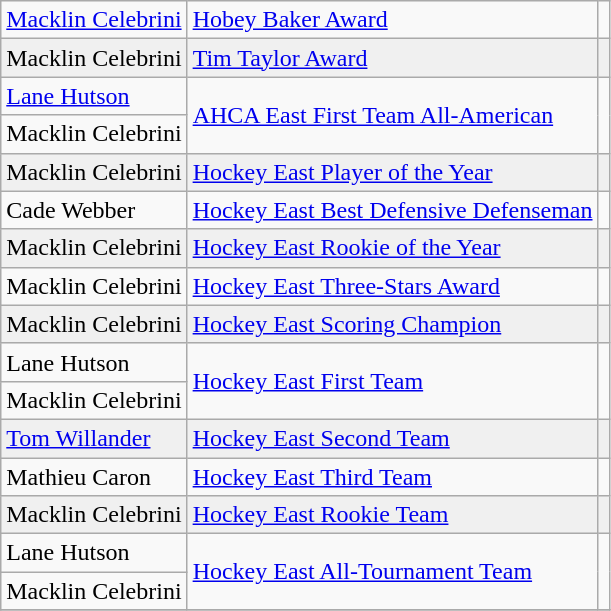<table class="wikitable">
<tr>
<td><a href='#'>Macklin Celebrini</a></td>
<td><a href='#'>Hobey Baker Award</a></td>
<td rowspan=1></td>
</tr>
<tr bgcolor=f0f0f0>
<td>Macklin Celebrini</td>
<td><a href='#'>Tim Taylor Award</a></td>
<td rowspan=1></td>
</tr>
<tr>
<td><a href='#'>Lane Hutson</a></td>
<td rowspan=2><a href='#'>AHCA East First Team All-American</a></td>
<td rowspan=2></td>
</tr>
<tr>
<td>Macklin Celebrini</td>
</tr>
<tr bgcolor=f0f0f0>
<td>Macklin Celebrini</td>
<td><a href='#'>Hockey East Player of the Year</a></td>
<td></td>
</tr>
<tr>
<td>Cade Webber</td>
<td><a href='#'>Hockey East Best Defensive Defenseman</a></td>
<td></td>
</tr>
<tr bgcolor=f0f0f0>
<td>Macklin Celebrini</td>
<td><a href='#'>Hockey East Rookie of the Year</a></td>
<td></td>
</tr>
<tr>
<td>Macklin Celebrini</td>
<td><a href='#'>Hockey East Three-Stars Award</a></td>
<td></td>
</tr>
<tr bgcolor=f0f0f0>
<td>Macklin Celebrini</td>
<td><a href='#'>Hockey East Scoring Champion</a></td>
<td></td>
</tr>
<tr>
<td>Lane Hutson</td>
<td rowspan=2><a href='#'>Hockey East First Team</a></td>
<td rowspan=2></td>
</tr>
<tr>
<td>Macklin Celebrini</td>
</tr>
<tr bgcolor=f0f0f0>
<td><a href='#'>Tom Willander</a></td>
<td rowspan=1><a href='#'>Hockey East Second Team</a></td>
<td rowspan=1></td>
</tr>
<tr>
<td>Mathieu Caron</td>
<td rowspan=1><a href='#'>Hockey East Third Team</a></td>
<td rowspan=1></td>
</tr>
<tr bgcolor=f0f0f0>
<td>Macklin Celebrini</td>
<td rowspan=1><a href='#'>Hockey East Rookie Team</a></td>
<td rowspan=1></td>
</tr>
<tr>
<td>Lane Hutson</td>
<td rowspan=2><a href='#'>Hockey East All-Tournament Team</a></td>
<td rowspan=2></td>
</tr>
<tr>
<td>Macklin Celebrini</td>
</tr>
<tr>
</tr>
</table>
